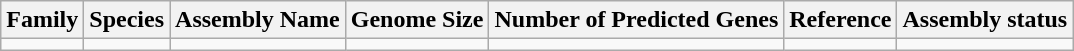<table class="wikitable sortable">
<tr>
<th>Family</th>
<th>Species</th>
<th>Assembly Name</th>
<th>Genome Size</th>
<th>Number of Predicted Genes</th>
<th>Reference</th>
<th>Assembly status</th>
</tr>
<tr>
<td></td>
<td></td>
<td></td>
<td></td>
<td></td>
<td></td>
<td></td>
</tr>
</table>
